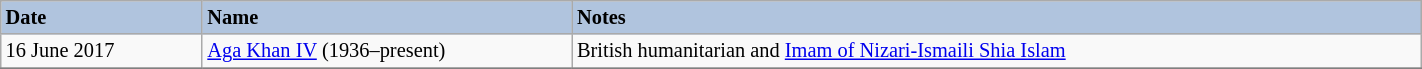<table class="wikitable" width="75%" style="font-size: 85%; border: gray solid 1px; border-collapse: collapse; text-align: middle;">
<tr>
<th style="text-align: left;background:#B0C4DE">Date</th>
<th width="240" style="text-align: left;background:#B0C4DE">Name</th>
<th style="text-align: left;background:#B0C4DE">Notes</th>
</tr>
<tr>
<td>16 June 2017</td>
<td><a href='#'>Aga Khan IV</a> (1936–present)</td>
<td>British humanitarian and <a href='#'>Imam of Nizari-Ismaili Shia Islam</a></td>
</tr>
<tr>
</tr>
</table>
